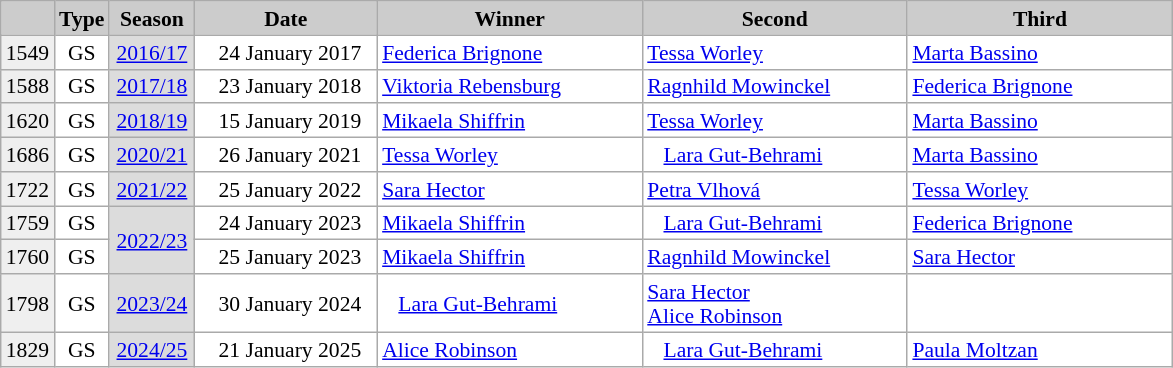<table class="wikitable" style="background:#fff; font-size:90%; line-height:16px; border:grey solid 1px; border-collapse:collapse;">
<tr>
<th style="background-color: #ccc;" width="23"></th>
<th style="background-color: #ccc;" width="30">Type</th>
<th style="background-color: #ccc;" width="50">Season</th>
<th style="background:#ccc;" width="115">Date</th>
<th style="background:#ccc;" width="170">Winner</th>
<th style="background:#ccc;" width="170">Second</th>
<th style="background:#ccc;" width="170">Third</th>
</tr>
<tr>
<td align=center bgcolor="#EFEFEF">1549</td>
<td align=center>GS</td>
<td bgcolor=gainsboro align=center><a href='#'>2016/17</a></td>
<td align=right>24 January 2017  </td>
<td> <a href='#'>Federica Brignone</a></td>
<td> <a href='#'>Tessa Worley</a></td>
<td> <a href='#'>Marta Bassino</a></td>
</tr>
<tr>
<td align=center bgcolor="#EFEFEF">1588</td>
<td align=center>GS</td>
<td bgcolor=gainsboro align=center><a href='#'>2017/18</a></td>
<td align=right>23 January 2018  </td>
<td> <a href='#'>Viktoria Rebensburg</a></td>
<td> <a href='#'>Ragnhild Mowinckel</a></td>
<td> <a href='#'>Federica Brignone</a></td>
</tr>
<tr>
<td align=center bgcolor="#EFEFEF">1620</td>
<td align=center>GS</td>
<td bgcolor=gainsboro align=center><a href='#'>2018/19</a></td>
<td align=right>15 January 2019  </td>
<td> <a href='#'>Mikaela Shiffrin</a></td>
<td> <a href='#'>Tessa Worley</a></td>
<td> <a href='#'>Marta Bassino</a></td>
</tr>
<tr>
<td align=center bgcolor="#EFEFEF">1686</td>
<td align=center>GS</td>
<td bgcolor=gainsboro align=center><a href='#'>2020/21</a></td>
<td align=right>26 January 2021  </td>
<td> <a href='#'>Tessa Worley</a></td>
<td>   <a href='#'>Lara Gut-Behrami</a></td>
<td> <a href='#'>Marta Bassino</a></td>
</tr>
<tr>
<td align=center bgcolor="#EFEFEF">1722</td>
<td align=center>GS</td>
<td bgcolor=gainsboro align=center><a href='#'>2021/22</a></td>
<td align=right>25 January 2022  </td>
<td> <a href='#'>Sara Hector</a></td>
<td> <a href='#'>Petra Vlhová</a></td>
<td> <a href='#'>Tessa Worley</a></td>
</tr>
<tr>
<td align=center bgcolor="#EFEFEF">1759</td>
<td align=center>GS</td>
<td bgcolor=gainsboro align=center rowspan=2><a href='#'>2022/23</a></td>
<td align=right>24 January 2023  </td>
<td> <a href='#'>Mikaela Shiffrin</a></td>
<td>   <a href='#'>Lara Gut-Behrami</a></td>
<td> <a href='#'>Federica Brignone</a></td>
</tr>
<tr>
<td align=center bgcolor="#EFEFEF">1760</td>
<td align=center>GS</td>
<td align=right>25 January 2023  </td>
<td> <a href='#'>Mikaela Shiffrin</a></td>
<td> <a href='#'>Ragnhild Mowinckel</a></td>
<td> <a href='#'>Sara Hector</a></td>
</tr>
<tr>
<td align=center bgcolor="#EFEFEF">1798</td>
<td align=center>GS</td>
<td bgcolor=gainsboro align=center><a href='#'>2023/24</a></td>
<td align=right>30 January 2024  </td>
<td>   <a href='#'>Lara Gut-Behrami</a></td>
<td> <a href='#'>Sara Hector</a><br> <a href='#'>Alice Robinson</a></td>
<td></td>
</tr>
<tr>
<td align=center bgcolor="#EFEFEF">1829</td>
<td align=center>GS</td>
<td bgcolor=gainsboro align=center><a href='#'>2024/25</a></td>
<td align=right>21 January 2025  </td>
<td> <a href='#'>Alice Robinson</a></td>
<td>   <a href='#'>Lara Gut-Behrami</a></td>
<td> <a href='#'>Paula Moltzan</a></td>
</tr>
</table>
